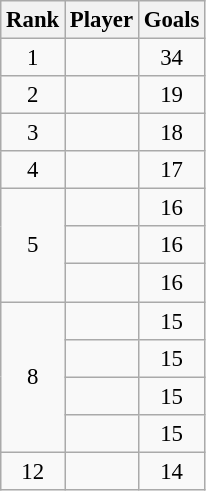<table class="wikitable" style="font-size:95%" style="width:35em;">
<tr>
<th>Rank</th>
<th>Player</th>
<th>Goals</th>
</tr>
<tr>
<td align=center>1</td>
<td align="left"></td>
<td align=center>34</td>
</tr>
<tr>
<td align=center>2</td>
<td align="left"></td>
<td align=center>19</td>
</tr>
<tr>
<td align=center>3</td>
<td align="left"></td>
<td align=center>18</td>
</tr>
<tr>
<td align=center>4</td>
<td align="left"></td>
<td align=center>17</td>
</tr>
<tr>
<td rowspan=3 align=center>5</td>
<td align="left"></td>
<td align=center>16</td>
</tr>
<tr>
<td align="left"></td>
<td align=center>16</td>
</tr>
<tr>
<td align="left"></td>
<td align=center>16</td>
</tr>
<tr>
<td rowspan=4 align=center>8</td>
<td align="left"></td>
<td align=center>15</td>
</tr>
<tr>
<td align="left"></td>
<td align=center>15</td>
</tr>
<tr>
<td align="left"></td>
<td align=center>15</td>
</tr>
<tr>
<td align="left"></td>
<td align=center>15</td>
</tr>
<tr>
<td align=center>12</td>
<td align="left"></td>
<td align=center>14</td>
</tr>
</table>
